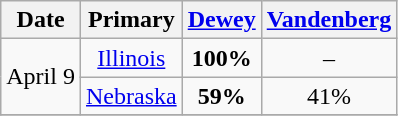<table class="wikitable" style="text-align:center;">
<tr>
<th>Date</th>
<th>Primary</th>
<th><a href='#'>Dewey</a></th>
<th><a href='#'>Vandenberg</a></th>
</tr>
<tr>
<td rowspan="2">April 9</td>
<td><a href='#'>Illinois</a></td>
<td><strong>100%</strong></td>
<td>–</td>
</tr>
<tr>
<td><a href='#'>Nebraska</a></td>
<td><strong>59%</strong></td>
<td>41%</td>
</tr>
<tr>
</tr>
</table>
